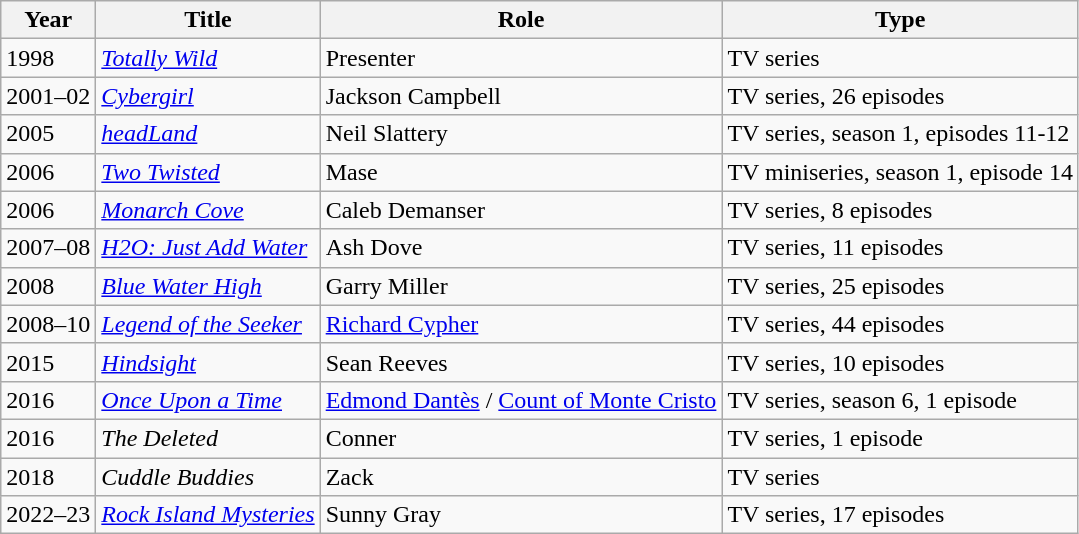<table class="wikitable">
<tr>
<th>Year</th>
<th>Title</th>
<th>Role</th>
<th>Type</th>
</tr>
<tr>
<td>1998</td>
<td><em><a href='#'>Totally Wild</a></em></td>
<td>Presenter</td>
<td>TV series</td>
</tr>
<tr>
<td>2001–02</td>
<td><em><a href='#'>Cybergirl</a></em></td>
<td>Jackson Campbell</td>
<td>TV series, 26 episodes</td>
</tr>
<tr>
<td>2005</td>
<td><em><a href='#'>headLand</a></em></td>
<td>Neil Slattery</td>
<td>TV series, season 1, episodes 11-12</td>
</tr>
<tr>
<td>2006</td>
<td><em><a href='#'>Two Twisted</a></em></td>
<td>Mase</td>
<td>TV miniseries, season 1, episode 14</td>
</tr>
<tr>
<td>2006</td>
<td><em><a href='#'>Monarch Cove</a></em></td>
<td>Caleb Demanser</td>
<td>TV series, 8 episodes</td>
</tr>
<tr>
<td>2007–08</td>
<td><em><a href='#'>H2O: Just Add Water</a></em></td>
<td>Ash Dove</td>
<td>TV series, 11 episodes</td>
</tr>
<tr>
<td>2008</td>
<td><em><a href='#'>Blue Water High</a></em></td>
<td>Garry Miller</td>
<td>TV series, 25 episodes</td>
</tr>
<tr>
<td>2008–10</td>
<td><em><a href='#'>Legend of the Seeker</a></em></td>
<td><a href='#'>Richard Cypher</a></td>
<td>TV series, 44 episodes</td>
</tr>
<tr>
<td>2015</td>
<td><em><a href='#'>Hindsight</a></em></td>
<td>Sean Reeves</td>
<td>TV series, 10 episodes</td>
</tr>
<tr>
<td>2016</td>
<td><em><a href='#'>Once Upon a Time</a></em></td>
<td><a href='#'>Edmond Dantès</a> / <a href='#'>Count of Monte Cristo</a></td>
<td>TV series, season 6, 1 episode</td>
</tr>
<tr>
<td>2016</td>
<td><em>The Deleted</em></td>
<td>Conner</td>
<td>TV series, 1 episode</td>
</tr>
<tr>
<td>2018</td>
<td><em>Cuddle Buddies</em></td>
<td>Zack</td>
<td>TV series</td>
</tr>
<tr>
<td>2022–23</td>
<td><em><a href='#'>Rock Island Mysteries</a></em></td>
<td>Sunny Gray</td>
<td>TV series, 17 episodes</td>
</tr>
</table>
